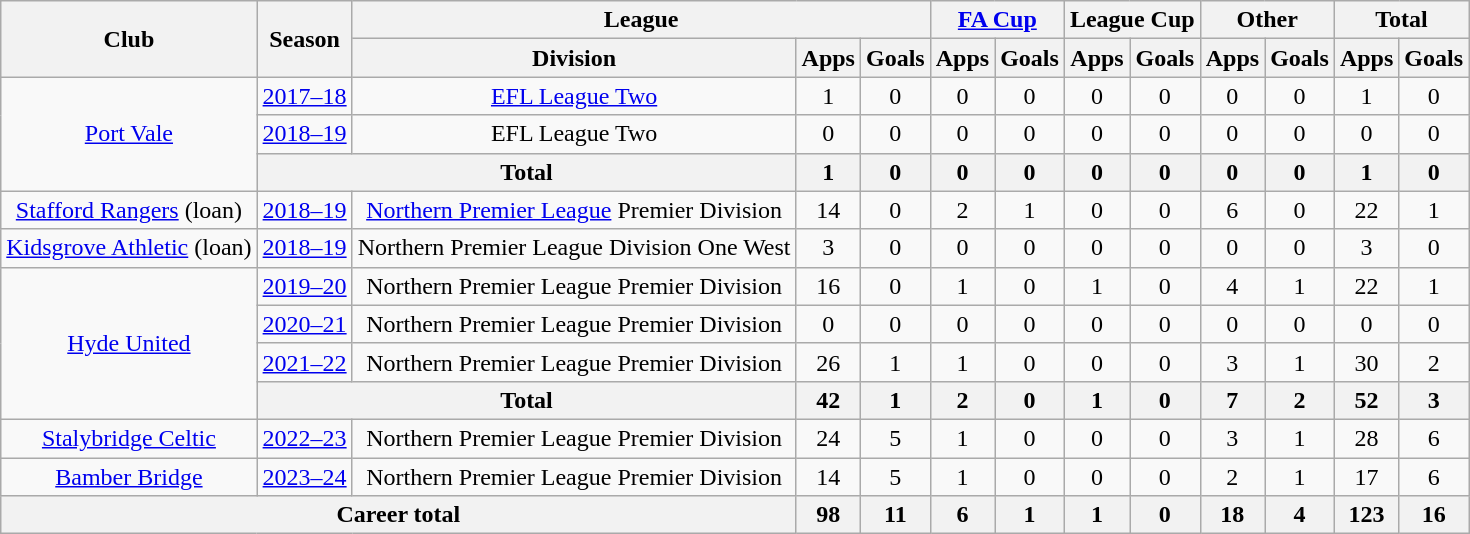<table class="wikitable" style="text-align:center">
<tr>
<th rowspan="2">Club</th>
<th rowspan="2">Season</th>
<th colspan="3">League</th>
<th colspan="2"><a href='#'>FA Cup</a></th>
<th colspan="2">League Cup</th>
<th colspan="2">Other</th>
<th colspan="2">Total</th>
</tr>
<tr>
<th>Division</th>
<th>Apps</th>
<th>Goals</th>
<th>Apps</th>
<th>Goals</th>
<th>Apps</th>
<th>Goals</th>
<th>Apps</th>
<th>Goals</th>
<th>Apps</th>
<th>Goals</th>
</tr>
<tr>
<td rowspan="3"><a href='#'>Port Vale</a></td>
<td><a href='#'>2017–18</a></td>
<td><a href='#'>EFL League Two</a></td>
<td>1</td>
<td>0</td>
<td>0</td>
<td>0</td>
<td>0</td>
<td>0</td>
<td>0</td>
<td>0</td>
<td>1</td>
<td>0</td>
</tr>
<tr>
<td><a href='#'>2018–19</a></td>
<td>EFL League Two</td>
<td>0</td>
<td>0</td>
<td>0</td>
<td>0</td>
<td>0</td>
<td>0</td>
<td>0</td>
<td>0</td>
<td>0</td>
<td>0</td>
</tr>
<tr>
<th colspan="2">Total</th>
<th>1</th>
<th>0</th>
<th>0</th>
<th>0</th>
<th>0</th>
<th>0</th>
<th>0</th>
<th>0</th>
<th>1</th>
<th>0</th>
</tr>
<tr>
<td><a href='#'>Stafford Rangers</a> (loan)</td>
<td><a href='#'>2018–19</a></td>
<td><a href='#'>Northern Premier League</a> Premier Division</td>
<td>14</td>
<td>0</td>
<td>2</td>
<td>1</td>
<td>0</td>
<td>0</td>
<td>6</td>
<td>0</td>
<td>22</td>
<td>1</td>
</tr>
<tr>
<td><a href='#'>Kidsgrove Athletic</a> (loan)</td>
<td><a href='#'>2018–19</a></td>
<td>Northern Premier League Division One West</td>
<td>3</td>
<td>0</td>
<td>0</td>
<td>0</td>
<td>0</td>
<td>0</td>
<td>0</td>
<td>0</td>
<td>3</td>
<td>0</td>
</tr>
<tr>
<td rowspan="4"><a href='#'>Hyde United</a></td>
<td><a href='#'>2019–20</a></td>
<td>Northern Premier League Premier Division</td>
<td>16</td>
<td>0</td>
<td>1</td>
<td>0</td>
<td>1</td>
<td>0</td>
<td>4</td>
<td>1</td>
<td>22</td>
<td>1</td>
</tr>
<tr>
<td><a href='#'>2020–21</a></td>
<td>Northern Premier League Premier Division</td>
<td>0</td>
<td>0</td>
<td>0</td>
<td>0</td>
<td>0</td>
<td>0</td>
<td>0</td>
<td>0</td>
<td>0</td>
<td>0</td>
</tr>
<tr>
<td><a href='#'>2021–22</a></td>
<td>Northern Premier League Premier Division</td>
<td>26</td>
<td>1</td>
<td>1</td>
<td>0</td>
<td>0</td>
<td>0</td>
<td>3</td>
<td>1</td>
<td>30</td>
<td>2</td>
</tr>
<tr>
<th colspan="2">Total</th>
<th>42</th>
<th>1</th>
<th>2</th>
<th>0</th>
<th>1</th>
<th>0</th>
<th>7</th>
<th>2</th>
<th>52</th>
<th>3</th>
</tr>
<tr>
<td><a href='#'>Stalybridge Celtic</a></td>
<td><a href='#'>2022–23</a></td>
<td>Northern Premier League Premier Division</td>
<td>24</td>
<td>5</td>
<td>1</td>
<td>0</td>
<td>0</td>
<td>0</td>
<td>3</td>
<td>1</td>
<td>28</td>
<td>6</td>
</tr>
<tr>
<td><a href='#'>Bamber Bridge</a></td>
<td><a href='#'>2023–24</a></td>
<td>Northern Premier League Premier Division</td>
<td>14</td>
<td>5</td>
<td>1</td>
<td>0</td>
<td>0</td>
<td>0</td>
<td>2</td>
<td>1</td>
<td>17</td>
<td>6</td>
</tr>
<tr>
<th colspan="3">Career total</th>
<th>98</th>
<th>11</th>
<th>6</th>
<th>1</th>
<th>1</th>
<th>0</th>
<th>18</th>
<th>4</th>
<th>123</th>
<th>16</th>
</tr>
</table>
